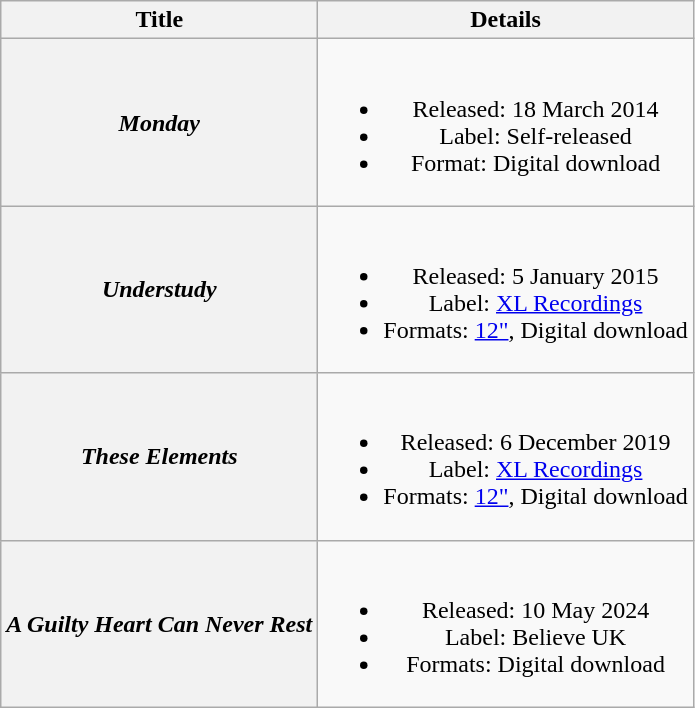<table class="wikitable plainrowheaders" style="text-align:center;">
<tr>
<th scope="col">Title</th>
<th scope="col">Details</th>
</tr>
<tr>
<th scope="row"><em>Monday</em></th>
<td><br><ul><li>Released: 18 March 2014</li><li>Label: Self-released</li><li>Format: Digital download</li></ul></td>
</tr>
<tr>
<th scope="row"><em>Understudy</em></th>
<td><br><ul><li>Released: 5 January 2015</li><li>Label: <a href='#'>XL Recordings</a></li><li>Formats: <a href='#'>12"</a>, Digital download</li></ul></td>
</tr>
<tr>
<th scope="row"><em>These Elements</em></th>
<td><br><ul><li>Released: 6 December 2019</li><li>Label: <a href='#'>XL Recordings</a></li><li>Formats: <a href='#'>12"</a>, Digital download</li></ul></td>
</tr>
<tr>
<th scope="row"><em>A Guilty Heart Can Never Rest</em></th>
<td><br><ul><li>Released: 10 May 2024</li><li>Label: Believe UK</li><li>Formats: Digital download</li></ul></td>
</tr>
</table>
